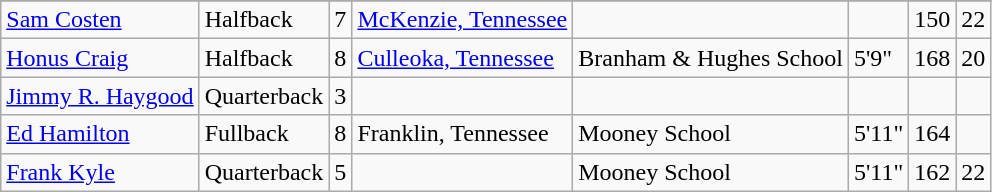<table class="wikitable">
<tr>
</tr>
<tr>
<td><a href='#'>Sam Costen</a></td>
<td>Halfback</td>
<td>7</td>
<td><a href='#'>McKenzie, Tennessee</a></td>
<td></td>
<td></td>
<td>150</td>
<td>22</td>
</tr>
<tr>
<td><a href='#'>Honus Craig</a></td>
<td>Halfback</td>
<td>8</td>
<td><a href='#'>Culleoka, Tennessee</a></td>
<td>Branham & Hughes School</td>
<td>5'9"</td>
<td>168</td>
<td>20</td>
</tr>
<tr>
<td><a href='#'>Jimmy R. Haygood</a></td>
<td>Quarterback</td>
<td>3</td>
<td></td>
<td></td>
<td></td>
<td></td>
<td></td>
</tr>
<tr>
<td><a href='#'>Ed Hamilton</a></td>
<td>Fullback</td>
<td>8</td>
<td>Franklin, Tennessee</td>
<td>Mooney School</td>
<td>5'11"</td>
<td>164</td>
<td></td>
</tr>
<tr>
<td><a href='#'>Frank Kyle</a></td>
<td>Quarterback</td>
<td>5</td>
<td></td>
<td>Mooney School</td>
<td>5'11"</td>
<td>162</td>
<td>22</td>
</tr>
</table>
